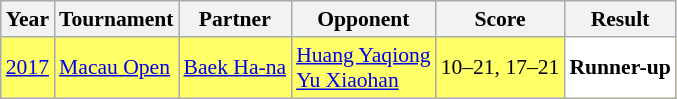<table class="sortable wikitable" style="font-size: 90%;">
<tr>
<th>Year</th>
<th>Tournament</th>
<th>Partner</th>
<th>Opponent</th>
<th>Score</th>
<th>Result</th>
</tr>
<tr style="background:#FFFF67">
<td align="center"><a href='#'>2017</a></td>
<td align="left"><a href='#'>Macau Open</a></td>
<td align="left"> <a href='#'>Baek Ha-na</a></td>
<td align="left"> <a href='#'>Huang Yaqiong</a><br> <a href='#'>Yu Xiaohan</a></td>
<td align="left">10–21, 17–21</td>
<td style="text-align:left; background:white"> <strong>Runner-up</strong></td>
</tr>
</table>
